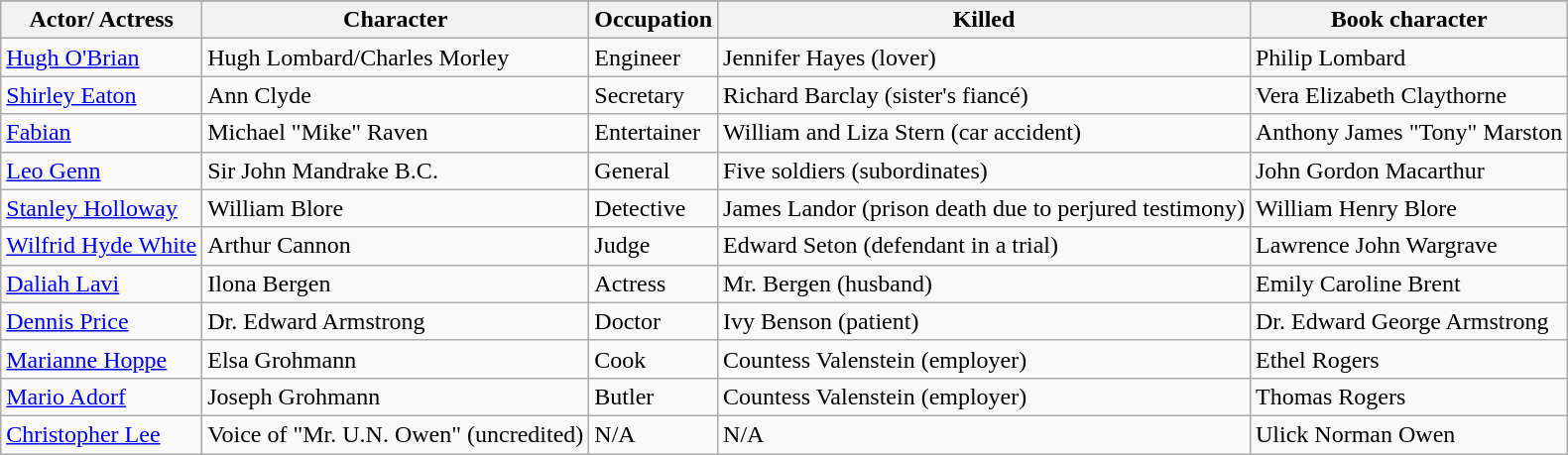<table class="wikitable">
<tr>
</tr>
<tr>
<th>Actor/ Actress</th>
<th>Character</th>
<th>Occupation</th>
<th>Killed</th>
<th>Book character</th>
</tr>
<tr>
<td><a href='#'>Hugh O'Brian</a></td>
<td>Hugh Lombard/Charles Morley</td>
<td>Engineer</td>
<td>Jennifer Hayes (lover)</td>
<td>Philip Lombard</td>
</tr>
<tr>
<td><a href='#'>Shirley Eaton</a></td>
<td>Ann Clyde</td>
<td>Secretary</td>
<td>Richard Barclay (sister's fiancé)</td>
<td>Vera Elizabeth Claythorne</td>
</tr>
<tr>
<td><a href='#'>Fabian</a></td>
<td>Michael "Mike" Raven</td>
<td>Entertainer</td>
<td>William and Liza Stern (car accident)</td>
<td>Anthony James "Tony" Marston</td>
</tr>
<tr>
<td><a href='#'>Leo Genn</a></td>
<td>Sir John Mandrake B.C.</td>
<td>General</td>
<td>Five soldiers (subordinates)</td>
<td>John Gordon Macarthur</td>
</tr>
<tr>
<td><a href='#'>Stanley Holloway</a></td>
<td>William Blore</td>
<td>Detective</td>
<td>James Landor (prison death due to perjured testimony)</td>
<td>William Henry Blore</td>
</tr>
<tr>
<td><a href='#'>Wilfrid Hyde White</a></td>
<td>Arthur Cannon</td>
<td>Judge</td>
<td>Edward Seton (defendant in a trial)</td>
<td>Lawrence John Wargrave</td>
</tr>
<tr>
<td><a href='#'>Daliah Lavi</a></td>
<td>Ilona Bergen</td>
<td>Actress</td>
<td>Mr. Bergen (husband)</td>
<td>Emily Caroline Brent</td>
</tr>
<tr>
<td><a href='#'>Dennis Price</a></td>
<td>Dr. Edward Armstrong</td>
<td>Doctor</td>
<td>Ivy Benson (patient)</td>
<td>Dr. Edward George Armstrong</td>
</tr>
<tr>
<td><a href='#'>Marianne Hoppe</a></td>
<td>Elsa Grohmann</td>
<td>Cook</td>
<td>Countess Valenstein (employer)</td>
<td>Ethel Rogers</td>
</tr>
<tr>
<td><a href='#'>Mario Adorf</a></td>
<td>Joseph Grohmann</td>
<td>Butler</td>
<td>Countess Valenstein (employer)</td>
<td>Thomas Rogers</td>
</tr>
<tr>
<td><a href='#'>Christopher Lee</a></td>
<td>Voice of "Mr. U.N. Owen" (uncredited)</td>
<td>N/A</td>
<td>N/A</td>
<td>Ulick Norman Owen</td>
</tr>
</table>
